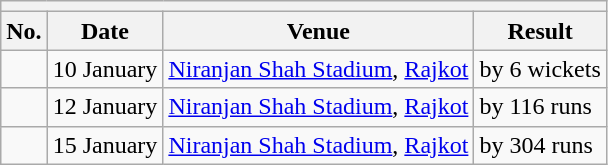<table class="wikitable">
<tr>
<th colspan="4"></th>
</tr>
<tr>
<th>No.</th>
<th>Date</th>
<th>Venue</th>
<th>Result</th>
</tr>
<tr>
<td></td>
<td>10 January</td>
<td><a href='#'>Niranjan Shah Stadium</a>, <a href='#'>Rajkot</a></td>
<td> by 6 wickets</td>
</tr>
<tr>
<td></td>
<td>12 January</td>
<td><a href='#'>Niranjan Shah Stadium</a>, <a href='#'>Rajkot</a></td>
<td> by 116 runs</td>
</tr>
<tr>
<td></td>
<td>15 January</td>
<td><a href='#'>Niranjan Shah Stadium</a>, <a href='#'>Rajkot</a></td>
<td> by 304 runs</td>
</tr>
</table>
